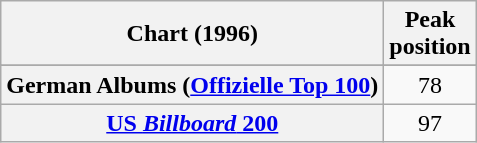<table class="wikitable sortable plainrowheaders">
<tr>
<th>Chart (1996)</th>
<th>Peak<br>position</th>
</tr>
<tr>
</tr>
<tr>
<th scope="row">German Albums (<a href='#'>Offizielle Top 100</a>)</th>
<td align="center">78</td>
</tr>
<tr>
<th scope="row"><a href='#'>US <em>Billboard</em> 200</a></th>
<td align="center">97</td>
</tr>
</table>
